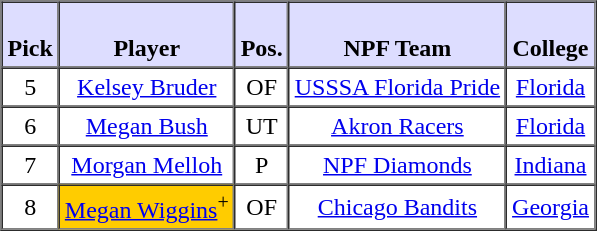<table style="text-align: center" border="1" cellpadding="3" cellspacing="0">
<tr>
<th style="background:#ddf;"><br>Pick</th>
<th style="background:#ddf;"><br>Player</th>
<th style="background:#ddf;"><br>Pos.</th>
<th style="background:#ddf;"><br>NPF Team</th>
<th style="background:#ddf;"><br>College</th>
</tr>
<tr>
<td>5</td>
<td><a href='#'>Kelsey Bruder</a></td>
<td>OF</td>
<td><a href='#'>USSSA Florida Pride</a></td>
<td><a href='#'>Florida</a></td>
</tr>
<tr>
<td>6</td>
<td><a href='#'>Megan Bush</a></td>
<td>UT</td>
<td><a href='#'>Akron Racers</a></td>
<td><a href='#'>Florida</a></td>
</tr>
<tr>
<td>7</td>
<td><a href='#'>Morgan Melloh</a></td>
<td>P</td>
<td><a href='#'>NPF Diamonds</a></td>
<td><a href='#'>Indiana</a></td>
</tr>
<tr>
<td>8</td>
<td style="background:#FFCC00;"><a href='#'>Megan Wiggins</a><sup>+</sup></td>
<td>OF</td>
<td><a href='#'>Chicago Bandits</a></td>
<td><a href='#'>Georgia</a></td>
</tr>
</table>
